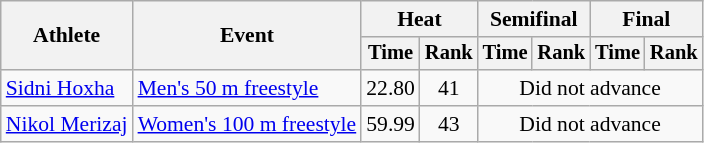<table class=wikitable style="font-size:90%">
<tr>
<th rowspan="2">Athlete</th>
<th rowspan="2">Event</th>
<th colspan="2">Heat</th>
<th colspan="2">Semifinal</th>
<th colspan="2">Final</th>
</tr>
<tr style="font-size:95%">
<th>Time</th>
<th>Rank</th>
<th>Time</th>
<th>Rank</th>
<th>Time</th>
<th>Rank</th>
</tr>
<tr align=center>
<td align=left><a href='#'>Sidni Hoxha</a></td>
<td align=left><a href='#'>Men's 50 m freestyle</a></td>
<td>22.80</td>
<td>41</td>
<td colspan=4>Did not advance</td>
</tr>
<tr align=center>
<td align=left><a href='#'>Nikol Merizaj</a></td>
<td align=left><a href='#'>Women's 100 m freestyle</a></td>
<td>59.99</td>
<td>43</td>
<td colspan=4>Did not advance</td>
</tr>
</table>
